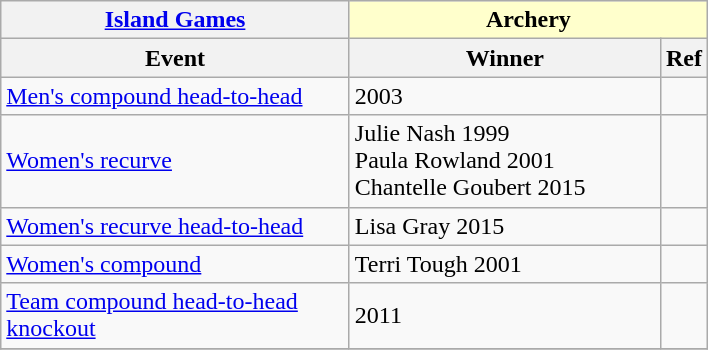<table class="wikitable collapsible collapsed">
<tr>
<th><a href='#'>Island Games</a></th>
<th colspan=2 style="background:#ffc;">Archery </th>
</tr>
<tr>
<th width=225>Event</th>
<th width=200>Winner</th>
<th>Ref</th>
</tr>
<tr>
<td><a href='#'>Men's compound head-to-head</a></td>
<td>2003</td>
<td></td>
</tr>
<tr>
<td><a href='#'>Women's recurve</a></td>
<td>Julie Nash 1999 <br> Paula Rowland 2001 <br> Chantelle Goubert 2015</td>
<td><br><br></td>
</tr>
<tr>
<td><a href='#'>Women's recurve head-to-head</a></td>
<td>Lisa Gray 2015</td>
<td></td>
</tr>
<tr>
<td><a href='#'>Women's compound</a></td>
<td>Terri Tough 2001</td>
<td></td>
</tr>
<tr>
<td><a href='#'>Team compound head-to-head knockout</a></td>
<td>2011</td>
<td></td>
</tr>
<tr>
</tr>
</table>
